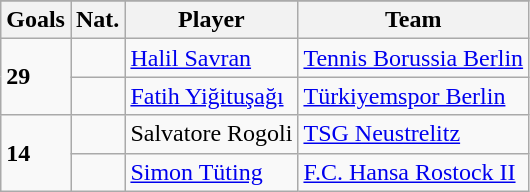<table class="wikitable">
<tr align="center" bgcolor="#dfdfdf">
</tr>
<tr>
<th>Goals</th>
<th>Nat.</th>
<th>Player</th>
<th>Team</th>
</tr>
<tr>
<td rowspan="2"><strong>29</strong></td>
<td></td>
<td><a href='#'>Halil Savran</a></td>
<td><a href='#'>Tennis Borussia Berlin</a></td>
</tr>
<tr>
<td></td>
<td><a href='#'>Fatih Yiğituşağı</a></td>
<td><a href='#'>Türkiyemspor Berlin</a></td>
</tr>
<tr>
<td rowspan="2"><strong>14</strong></td>
<td></td>
<td>Salvatore Rogoli</td>
<td><a href='#'>TSG Neustrelitz</a></td>
</tr>
<tr>
<td></td>
<td><a href='#'>Simon Tüting</a></td>
<td><a href='#'>F.C. Hansa Rostock II</a></td>
</tr>
</table>
